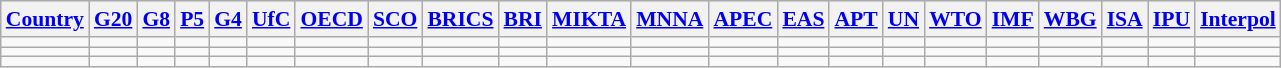<table class="wikitable" border="1" style="font-size:90%">
<tr style="background:#ececec;">
<th><a href='#'>Country</a></th>
<th><a href='#'>G20</a></th>
<th><a href='#'>G8</a></th>
<th><a href='#'>P5</a></th>
<th><a href='#'>G4</a></th>
<th><a href='#'>UfC</a></th>
<th><a href='#'>OECD</a></th>
<th><a href='#'>SCO</a></th>
<th><a href='#'>BRICS</a></th>
<th><a href='#'>BRI</a></th>
<th><a href='#'>MIKTA</a></th>
<th><a href='#'>MNNA</a></th>
<th><a href='#'>APEC</a></th>
<th><a href='#'>EAS</a></th>
<th><a href='#'>APT</a></th>
<th><a href='#'>UN</a></th>
<th><a href='#'>WTO</a></th>
<th><a href='#'>IMF</a></th>
<th><a href='#'>WBG</a></th>
<th><a href='#'>ISA</a></th>
<th><a href='#'>IPU</a></th>
<th><a href='#'>Interpol</a></th>
</tr>
<tr>
<td style="text-align:left;"></td>
<td align="center"></td>
<td align="center"></td>
<td align="center"></td>
<td align="center"></td>
<td align="center"></td>
<td align="center"></td>
<td align="center"></td>
<td align="center"></td>
<td></td>
<td align="center"></td>
<td align="center"></td>
<td align="center"></td>
<td align="center"></td>
<td align="center"></td>
<td align="center"></td>
<td align="center"></td>
<td align="center"></td>
<td align="center"></td>
<td align="center"></td>
<td align="center"></td>
<td align="center"></td>
</tr>
<tr>
<td style="text-align:left;"></td>
<td align="center"></td>
<td align="center"></td>
<td align="center"></td>
<td align="center"></td>
<td align="center"></td>
<td align="center"></td>
<td align="center"></td>
<td align="center"></td>
<td></td>
<td align="center"></td>
<td align="center"></td>
<td align="center"></td>
<td align="center"></td>
<td align="center"></td>
<td align="center"></td>
<td align="center"></td>
<td align="center"></td>
<td align="center"></td>
<td align="center"></td>
<td align="center"></td>
<td align="center"></td>
</tr>
<tr>
<td style="text-align:left;"></td>
<td align="center"></td>
<td align="center"></td>
<td align="center"></td>
<td align="center"></td>
<td align="center"></td>
<td align="center"></td>
<td align="center"></td>
<td align="center"></td>
<td></td>
<td align="center"></td>
<td align="center"></td>
<td align="center"></td>
<td align="center"></td>
<td align="center"></td>
<td align="center"></td>
<td align="center"></td>
<td align="center"></td>
<td align="center"></td>
<td align="center"></td>
<td align="center"></td>
<td align="center"></td>
</tr>
</table>
